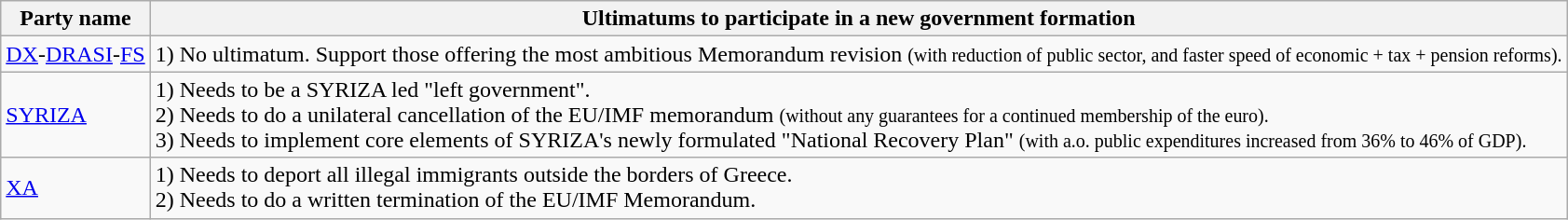<table class="wikitable" style="text-align:left;">
<tr>
<th>Party name</th>
<th>Ultimatums to participate in a new government formation</th>
</tr>
<tr>
<td><a href='#'>DX</a>-<a href='#'>DRASI</a>-<a href='#'>FS</a></td>
<td>1) No ultimatum. Support those offering the most ambitious Memorandum revision <small>(with reduction of public sector, and faster speed of economic + tax + pension reforms).</small></td>
</tr>
<tr>
<td><a href='#'>SYRIZA</a></td>
<td>1) Needs to be a SYRIZA led "left government". <br>2) Needs to do a unilateral cancellation of the EU/IMF memorandum <small>(without any guarantees for a continued membership of the euro).</small><br>3) Needs to implement core elements of SYRIZA's newly formulated "National Recovery Plan" <small>(with a.o. public expenditures increased from 36% to 46% of GDP).</small></td>
</tr>
<tr>
<td><a href='#'>XA</a></td>
<td>1) Needs to deport all illegal immigrants outside the borders of Greece.<br> 2) Needs to do a written termination of the EU/IMF Memorandum.</td>
</tr>
</table>
